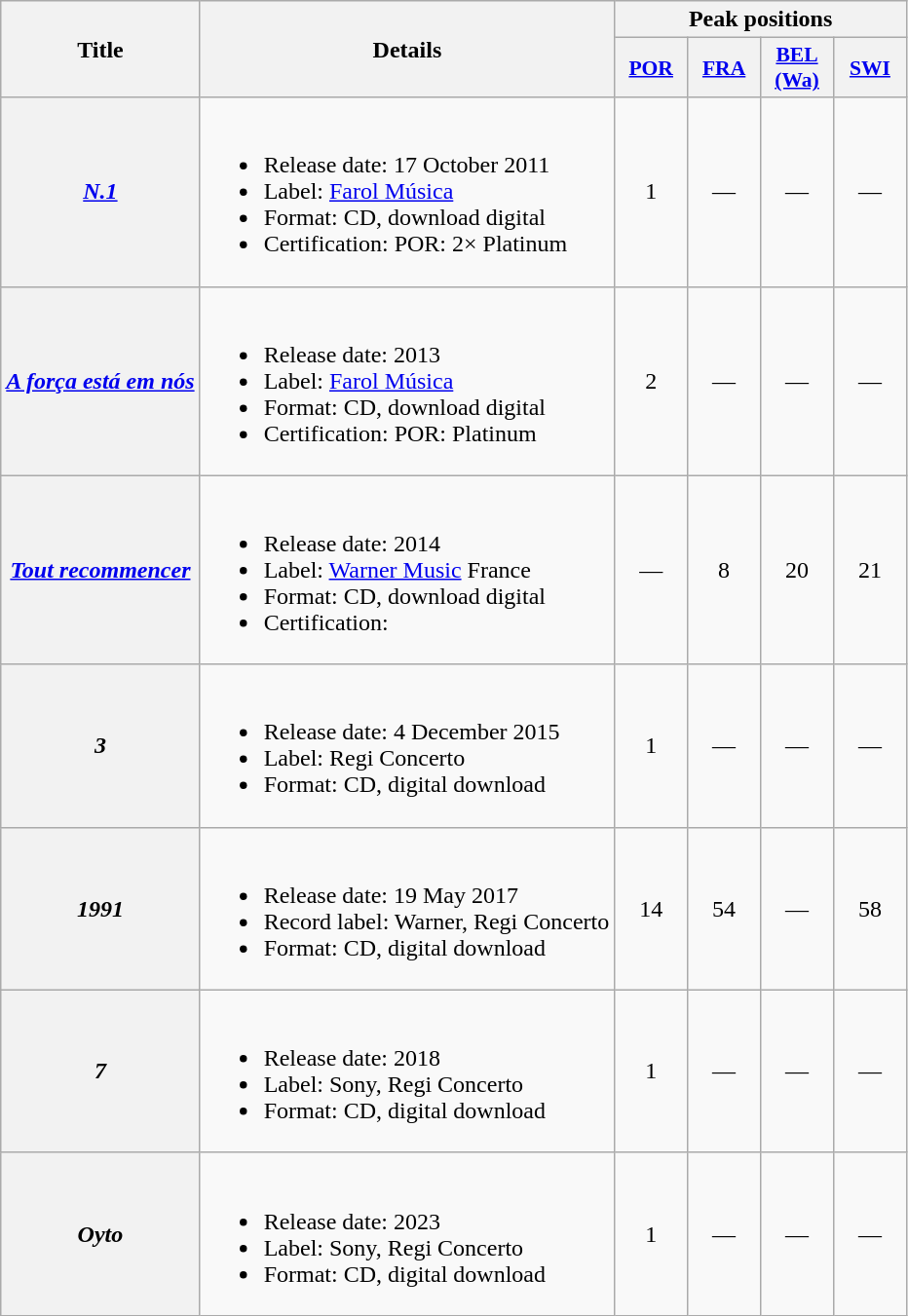<table class="wikitable plainrowheaders">
<tr>
<th scope="col" rowspan="2">Title</th>
<th scope="col" rowspan="2">Details</th>
<th scope="col" colspan="4">Peak positions</th>
</tr>
<tr>
<th scope="col" style="width:3em;font-size:90%;"><a href='#'>POR</a><br></th>
<th scope="col" style="width:3em;font-size:90%;"><a href='#'>FRA</a><br></th>
<th scope="col" style="width:3em;font-size:90%;"><a href='#'>BEL <br>(Wa)</a><br></th>
<th scope="col" style="width:3em;font-size:90%;"><a href='#'>SWI</a><br></th>
</tr>
<tr>
<th scope="row"><em><a href='#'>N.1</a></em></th>
<td><br><ul><li>Release date: 17 October 2011</li><li>Label: <a href='#'>Farol Música</a></li><li>Format: CD, download digital</li><li>Certification: POR: 2× Platinum</li></ul></td>
<td style="text-align:center;">1</td>
<td style="text-align:center;">—</td>
<td style="text-align:center;">—</td>
<td style="text-align:center;">—</td>
</tr>
<tr>
<th scope="row"><em><a href='#'>A força está em nós</a></em></th>
<td><br><ul><li>Release date: 2013</li><li>Label: <a href='#'>Farol Música</a></li><li>Format: CD, download digital</li><li>Certification: POR: Platinum</li></ul></td>
<td style="text-align:center;">2</td>
<td style="text-align:center;">—</td>
<td style="text-align:center;">—</td>
<td style="text-align:center;">—</td>
</tr>
<tr>
<th scope="row"><em><a href='#'>Tout recommencer</a></em></th>
<td><br><ul><li>Release date: 2014</li><li>Label: <a href='#'>Warner Music</a> France</li><li>Format: CD, download digital</li><li>Certification:</li></ul></td>
<td style="text-align:center;">—</td>
<td style="text-align:center;">8</td>
<td style="text-align:center;">20</td>
<td style="text-align:center;">21</td>
</tr>
<tr>
<th scope="row"><em>3</em></th>
<td><br><ul><li>Release date: 4 December 2015</li><li>Label: Regi Concerto</li><li>Format: CD, digital download</li></ul></td>
<td style="text-align:center;">1</td>
<td style="text-align:center;">—</td>
<td style="text-align:center;">—</td>
<td style="text-align:center;">—</td>
</tr>
<tr>
<th scope="row"><em>1991</em></th>
<td><br><ul><li>Release date: 19 May 2017</li><li>Record label: Warner, Regi Concerto</li><li>Format: CD, digital download</li></ul></td>
<td style="text-align:center;">14</td>
<td style="text-align:center;">54</td>
<td style="text-align:center;">—</td>
<td style="text-align:center;">58</td>
</tr>
<tr>
<th scope="row"><em>7</em></th>
<td><br><ul><li>Release date: 2018</li><li>Label: Sony, Regi Concerto</li><li>Format: CD, digital download</li></ul></td>
<td style="text-align:center;">1</td>
<td style="text-align:center;">—</td>
<td style="text-align:center;">—</td>
<td style="text-align:center;">—</td>
</tr>
<tr>
<th scope="row"><em>Oyto</em></th>
<td><br><ul><li>Release date: 2023</li><li>Label: Sony, Regi Concerto</li><li>Format: CD, digital download</li></ul></td>
<td style="text-align:center;">1</td>
<td style="text-align:center;">—</td>
<td style="text-align:center;">—</td>
<td style="text-align:center;">—</td>
</tr>
</table>
